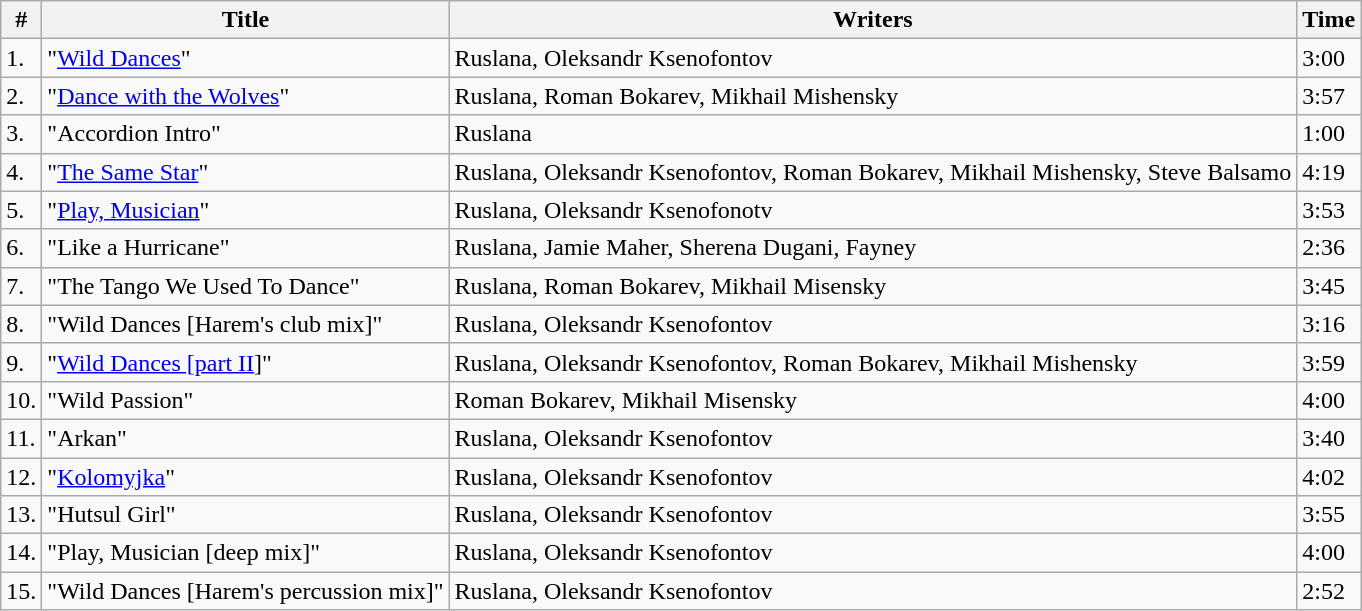<table class="wikitable" size=80%>
<tr>
<th>#</th>
<th>Title</th>
<th>Writers</th>
<th>Time</th>
</tr>
<tr>
<td>1.</td>
<td>"<a href='#'>Wild Dances</a>"</td>
<td>Ruslana, Oleksandr Ksenofontov</td>
<td>3:00</td>
</tr>
<tr>
<td>2.</td>
<td>"<a href='#'>Dance with the Wolves</a>"</td>
<td>Ruslana, Roman Bokarev, Mikhail Mishensky</td>
<td>3:57</td>
</tr>
<tr>
<td>3.</td>
<td>"Accordion Intro"</td>
<td>Ruslana</td>
<td>1:00</td>
</tr>
<tr>
<td>4.</td>
<td>"<a href='#'>The Same Star</a>"</td>
<td>Ruslana, Oleksandr Ksenofontov, Roman Bokarev, Mikhail Mishensky, Steve Balsamo</td>
<td>4:19</td>
</tr>
<tr>
<td>5.</td>
<td>"<a href='#'>Play, Musician</a>"</td>
<td>Ruslana, Oleksandr Ksenofonotv</td>
<td>3:53</td>
</tr>
<tr>
<td>6.</td>
<td>"Like a Hurricane"</td>
<td>Ruslana, Jamie Maher, Sherena Dugani, Fayney</td>
<td>2:36</td>
</tr>
<tr>
<td>7.</td>
<td>"The Tango We Used To Dance"</td>
<td>Ruslana, Roman Bokarev, Mikhail Misensky</td>
<td>3:45</td>
</tr>
<tr>
<td>8.</td>
<td>"Wild Dances [Harem's club mix]"</td>
<td>Ruslana, Oleksandr Ksenofontov</td>
<td>3:16</td>
</tr>
<tr>
<td>9.</td>
<td>"<a href='#'>Wild Dances [part II</a>]"</td>
<td>Ruslana, Oleksandr Ksenofontov, Roman Bokarev, Mikhail Mishensky</td>
<td>3:59</td>
</tr>
<tr>
<td>10.</td>
<td>"Wild Passion"</td>
<td>Roman Bokarev, Mikhail Misensky</td>
<td>4:00</td>
</tr>
<tr>
<td>11.</td>
<td>"Arkan"</td>
<td>Ruslana, Oleksandr Ksenofontov</td>
<td>3:40</td>
</tr>
<tr>
<td>12.</td>
<td>"<a href='#'>Kolomyjka</a>"</td>
<td>Ruslana, Oleksandr Ksenofontov</td>
<td>4:02</td>
</tr>
<tr>
<td>13.</td>
<td>"Hutsul Girl"</td>
<td>Ruslana, Oleksandr Ksenofontov</td>
<td>3:55</td>
</tr>
<tr>
<td>14.</td>
<td>"Play, Musician [deep mix]"</td>
<td>Ruslana, Oleksandr Ksenofontov</td>
<td>4:00</td>
</tr>
<tr>
<td>15.</td>
<td>"Wild Dances [Harem's percussion mix]"</td>
<td>Ruslana, Oleksandr Ksenofontov</td>
<td>2:52</td>
</tr>
</table>
